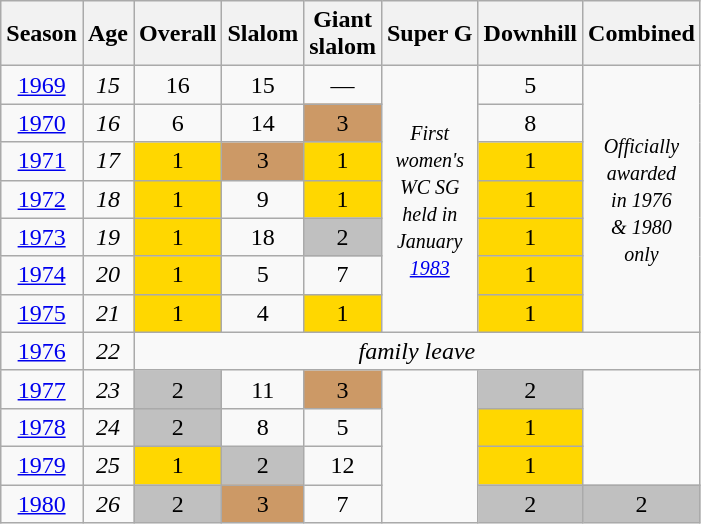<table class=wikitable style="text-align:center">
<tr>
<th>Season</th>
<th>Age</th>
<th>Overall</th>
<th>Slalom</th>
<th>Giant<br>slalom</th>
<th>Super G</th>
<th>Downhill</th>
<th>Combined</th>
</tr>
<tr>
<td><a href='#'>1969</a></td>
<td><em>15</em></td>
<td>16</td>
<td>15</td>
<td>—</td>
<td rowspan=7 align=center><small><em>First<br>women's<br>WC SG<br>held in<br>January<br><a href='#'>1983</a></em></small></td>
<td>5</td>
<td rowspan=7 align=center><small><em>Officially<br>awarded<br>in 1976<br>& 1980<br>only</em></small></td>
</tr>
<tr>
<td><a href='#'>1970</a></td>
<td><em>16</em></td>
<td>6</td>
<td>14</td>
<td bgcolor="cc9966">3</td>
<td>8</td>
</tr>
<tr>
<td><a href='#'>1971</a></td>
<td><em>17</em></td>
<td bgcolor="gold">1</td>
<td bgcolor="cc9966">3</td>
<td bgcolor="gold">1</td>
<td bgcolor="gold">1</td>
</tr>
<tr>
<td><a href='#'>1972</a></td>
<td><em>18</em></td>
<td bgcolor="gold">1</td>
<td>9</td>
<td bgcolor="gold">1</td>
<td bgcolor="gold">1</td>
</tr>
<tr>
<td><a href='#'>1973</a></td>
<td><em>19</em></td>
<td bgcolor="gold">1</td>
<td>18</td>
<td bgcolor="silver">2</td>
<td bgcolor="gold">1</td>
</tr>
<tr>
<td><a href='#'>1974</a></td>
<td><em>20</em></td>
<td bgcolor="gold">1</td>
<td>5</td>
<td>7</td>
<td bgcolor="gold">1</td>
</tr>
<tr>
<td><a href='#'>1975</a></td>
<td><em>21</em></td>
<td bgcolor="gold">1</td>
<td>4</td>
<td bgcolor="gold">1</td>
<td bgcolor="gold">1</td>
</tr>
<tr>
<td><a href='#'>1976</a></td>
<td><em>22</em></td>
<td colspan=6><em>family leave</em></td>
</tr>
<tr>
<td><a href='#'>1977</a></td>
<td><em>23</em></td>
<td bgcolor="silver">2</td>
<td>11</td>
<td bgcolor="cc9966">3</td>
<td rowspan=4></td>
<td bgcolor="silver">2</td>
<td rowspan=3></td>
</tr>
<tr>
<td><a href='#'>1978</a></td>
<td><em>24</em></td>
<td bgcolor="silver">2</td>
<td>8</td>
<td>5</td>
<td bgcolor="gold">1</td>
</tr>
<tr>
<td><a href='#'>1979</a></td>
<td><em>25</em></td>
<td bgcolor="gold">1</td>
<td bgcolor="silver">2</td>
<td>12</td>
<td bgcolor="gold">1</td>
</tr>
<tr>
<td><a href='#'>1980</a></td>
<td><em>26</em></td>
<td bgcolor="silver">2</td>
<td bgcolor="cc9966">3</td>
<td>7</td>
<td bgcolor="silver">2</td>
<td bgcolor="silver">2</td>
</tr>
</table>
